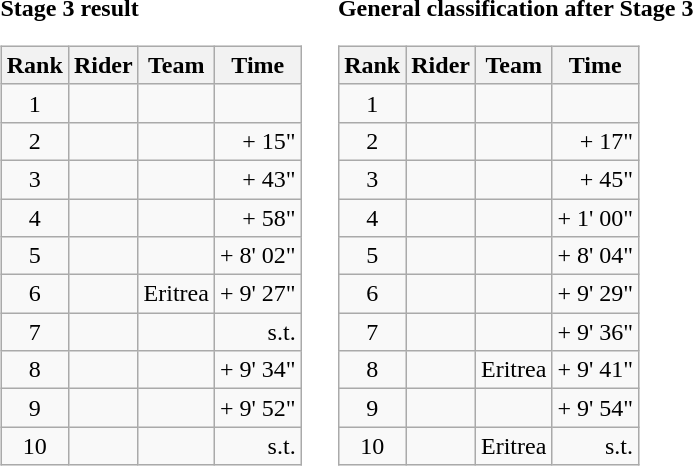<table>
<tr>
<td><strong>Stage 3 result</strong><br><table class="wikitable">
<tr>
<th scope="col">Rank</th>
<th scope="col">Rider</th>
<th scope="col">Team</th>
<th scope="col">Time</th>
</tr>
<tr>
<td style="text-align:center;">1</td>
<td></td>
<td></td>
<td style="text-align:right;"></td>
</tr>
<tr>
<td style="text-align:center;">2</td>
<td></td>
<td></td>
<td style="text-align:right;">+ 15"</td>
</tr>
<tr>
<td style="text-align:center;">3</td>
<td></td>
<td></td>
<td style="text-align:right;">+ 43"</td>
</tr>
<tr>
<td style="text-align:center;">4</td>
<td></td>
<td></td>
<td style="text-align:right;">+ 58"</td>
</tr>
<tr>
<td style="text-align:center;">5</td>
<td></td>
<td></td>
<td style="text-align:right;">+ 8' 02"</td>
</tr>
<tr>
<td style="text-align:center;">6</td>
<td></td>
<td>Eritrea</td>
<td style="text-align:right;">+ 9' 27"</td>
</tr>
<tr>
<td style="text-align:center;">7</td>
<td></td>
<td></td>
<td style="text-align:right;">s.t.</td>
</tr>
<tr>
<td style="text-align:center;">8</td>
<td></td>
<td></td>
<td style="text-align:right;">+ 9' 34"</td>
</tr>
<tr>
<td style="text-align:center;">9</td>
<td></td>
<td></td>
<td style="text-align:right;">+ 9' 52"</td>
</tr>
<tr>
<td style="text-align:center;">10</td>
<td></td>
<td></td>
<td style="text-align:right;">s.t.</td>
</tr>
</table>
</td>
<td></td>
<td><strong>General classification after Stage 3</strong><br><table class="wikitable">
<tr>
<th scope="col">Rank</th>
<th scope="col">Rider</th>
<th scope="col">Team</th>
<th scope="col">Time</th>
</tr>
<tr>
<td style="text-align:center;">1</td>
<td>  </td>
<td></td>
<td style="text-align:right;"></td>
</tr>
<tr>
<td style="text-align:center;">2</td>
<td></td>
<td></td>
<td style="text-align:right;">+ 17"</td>
</tr>
<tr>
<td style="text-align:center;">3</td>
<td></td>
<td></td>
<td style="text-align:right;">+ 45"</td>
</tr>
<tr>
<td style="text-align:center;">4</td>
<td></td>
<td></td>
<td style="text-align:right;">+ 1' 00"</td>
</tr>
<tr>
<td style="text-align:center;">5</td>
<td></td>
<td></td>
<td style="text-align:right;">+ 8' 04"</td>
</tr>
<tr>
<td style="text-align:center;">6</td>
<td></td>
<td></td>
<td style="text-align:right;">+ 9' 29"</td>
</tr>
<tr>
<td style="text-align:center;">7</td>
<td></td>
<td></td>
<td style="text-align:right;">+ 9' 36"</td>
</tr>
<tr>
<td style="text-align:center;">8</td>
<td></td>
<td>Eritrea</td>
<td style="text-align:right;">+ 9' 41"</td>
</tr>
<tr>
<td style="text-align:center;">9</td>
<td></td>
<td></td>
<td style="text-align:right;">+ 9' 54"</td>
</tr>
<tr>
<td style="text-align:center;">10</td>
<td></td>
<td>Eritrea</td>
<td style="text-align:right;">s.t.</td>
</tr>
</table>
</td>
</tr>
</table>
